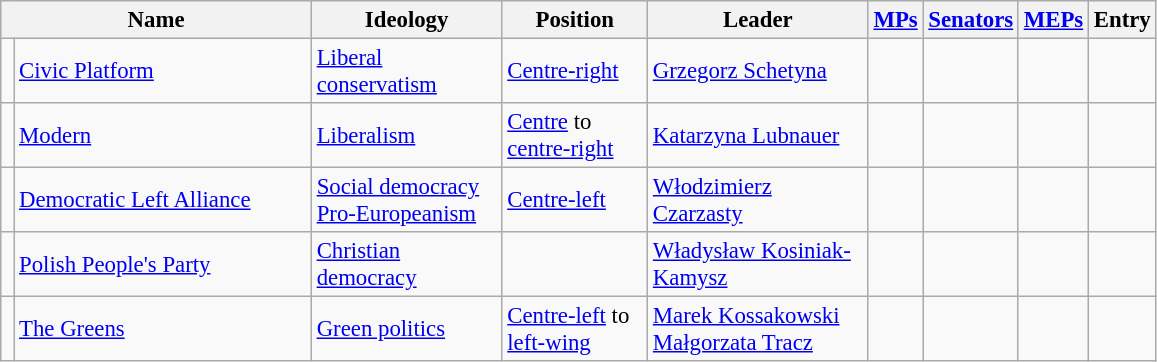<table class="wikitable" style="font-size:95%;">
<tr>
<th style="width:200px" colspan="2">Name</th>
<th style="width:120px">Ideology</th>
<th style="width:90px">Position</th>
<th style="width:140px">Leader</th>
<th><a href='#'>MPs</a></th>
<th><a href='#'>Senators</a></th>
<th><a href='#'>MEPs</a></th>
<th>Entry</th>
</tr>
<tr>
<td></td>
<td><a href='#'>Civic Platform</a></td>
<td><a href='#'>Liberal conservatism</a></td>
<td><a href='#'>Centre-right</a></td>
<td><a href='#'>Grzegorz Schetyna</a></td>
<td></td>
<td></td>
<td></td>
<td></td>
</tr>
<tr>
<td></td>
<td><a href='#'>Modern</a></td>
<td><a href='#'>Liberalism</a></td>
<td><a href='#'>Centre</a> to <a href='#'>centre-right</a></td>
<td><a href='#'>Katarzyna Lubnauer</a></td>
<td></td>
<td></td>
<td></td>
<td></td>
</tr>
<tr>
<td></td>
<td><a href='#'>Democratic Left Alliance</a></td>
<td><a href='#'>Social democracy</a><br><a href='#'>Pro-Europeanism</a></td>
<td><a href='#'>Centre-left</a></td>
<td><a href='#'>Włodzimierz Czarzasty</a></td>
<td></td>
<td></td>
<td></td>
<td></td>
</tr>
<tr>
<td></td>
<td><a href='#'>Polish People's Party</a></td>
<td><a href='#'>Christian democracy</a></td>
<td></td>
<td><a href='#'>Władysław Kosiniak-Kamysz</a></td>
<td></td>
<td></td>
<td></td>
<td></td>
</tr>
<tr>
<td></td>
<td><a href='#'>The Greens</a></td>
<td><a href='#'>Green politics</a></td>
<td><a href='#'>Centre-left</a> to <a href='#'>left-wing</a></td>
<td><a href='#'>Marek Kossakowski</a><br><a href='#'>Małgorzata Tracz</a></td>
<td></td>
<td></td>
<td></td>
<td></td>
</tr>
</table>
